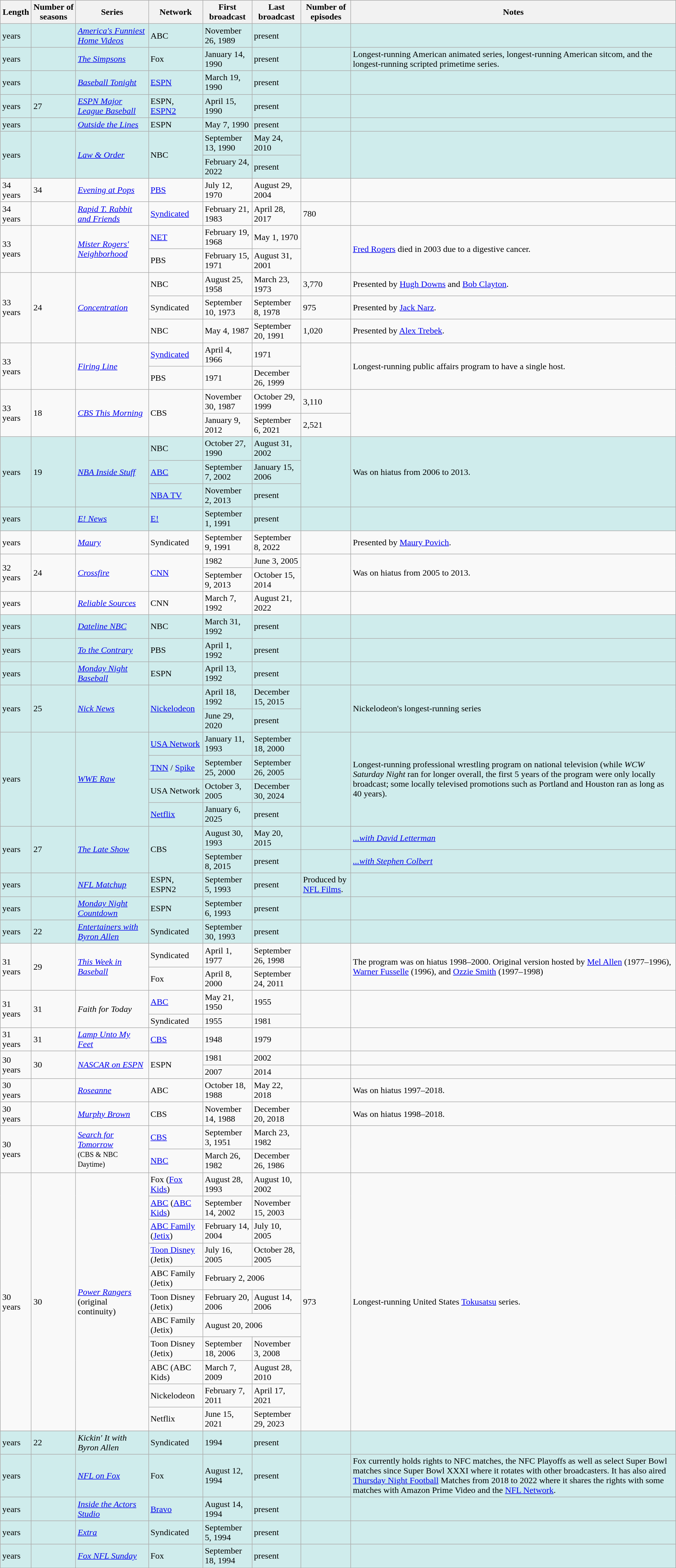<table class="wikitable sortable">
<tr>
<th>Length</th>
<th>Number of seasons</th>
<th>Series</th>
<th>Network</th>
<th>First broadcast</th>
<th>Last broadcast</th>
<th data-sort- type="number">Number of episodes</th>
<th class="unsortable">Notes</th>
</tr>
<tr style="background:#cfecec;">
<td> years</td>
<td></td>
<td><em><a href='#'>America's Funniest Home Videos</a></em></td>
<td>ABC</td>
<td>November 26, 1989</td>
<td>present</td>
<td></td>
<td></td>
</tr>
<tr style="background:#cfecec;">
<td> years</td>
<td></td>
<td><em><a href='#'>The Simpsons</a></em></td>
<td>Fox</td>
<td>January 14, 1990</td>
<td>present</td>
<td></td>
<td>Longest-running American animated series, longest-running American sitcom, and the longest-running scripted primetime series.</td>
</tr>
<tr style="background:#cfecec;">
<td> years</td>
<td></td>
<td><em><a href='#'>Baseball Tonight</a></em></td>
<td><a href='#'>ESPN</a></td>
<td>March 19, 1990</td>
<td>present</td>
<td></td>
<td></td>
</tr>
<tr style="background:#cfecec;">
<td> years</td>
<td>27</td>
<td><em><a href='#'>ESPN Major League Baseball</a></em></td>
<td>ESPN, <a href='#'>ESPN2</a></td>
<td>April 15, 1990</td>
<td>present</td>
<td></td>
<td></td>
</tr>
<tr style="background:#cfecec;">
<td> years</td>
<td></td>
<td><em><a href='#'>Outside the Lines</a></em></td>
<td>ESPN</td>
<td>May 7, 1990</td>
<td>present</td>
<td></td>
<td></td>
</tr>
<tr style="background:#cfecec;">
<td rowspan="2"> years</td>
<td rowspan="2"></td>
<td rowspan="2"><em><a href='#'>Law & Order</a></em></td>
<td rowspan="2">NBC</td>
<td>September 13, 1990</td>
<td>May 24, 2010</td>
<td rowspan="2"></td>
<td rowspan="2"></td>
</tr>
<tr style="background:#cfecec;">
<td>February 24, 2022</td>
<td>present</td>
</tr>
<tr>
<td>34 years</td>
<td>34</td>
<td><em><a href='#'>Evening at Pops</a></em></td>
<td><a href='#'>PBS</a></td>
<td>July 12, 1970</td>
<td>August 29, 2004</td>
<td></td>
<td></td>
</tr>
<tr>
<td>34 years</td>
<td></td>
<td><em><a href='#'>Rapid T. Rabbit and Friends</a></em></td>
<td><a href='#'>Syndicated</a></td>
<td>February 21, 1983</td>
<td>April 28, 2017</td>
<td>780</td>
<td></td>
</tr>
<tr>
<td rowspan="2">33 years</td>
<td rowspan="2"></td>
<td rowspan="2"><em><a href='#'>Mister Rogers' Neighborhood</a></em></td>
<td><a href='#'>NET</a></td>
<td>February 19, 1968</td>
<td>May 1, 1970</td>
<td rowspan="2"></td>
<td rowspan="2"><a href='#'>Fred Rogers</a> died in 2003 due to a digestive cancer.</td>
</tr>
<tr>
<td>PBS</td>
<td>February 15, 1971</td>
<td>August 31, 2001</td>
</tr>
<tr>
<td rowspan=3>33 years</td>
<td rowspan=3>24</td>
<td rowspan=3><em><a href='#'>Concentration</a></em></td>
<td>NBC</td>
<td>August 25, 1958</td>
<td>March 23, 1973</td>
<td>3,770</td>
<td>Presented by <a href='#'>Hugh Downs</a> and <a href='#'>Bob Clayton</a>.</td>
</tr>
<tr>
<td>Syndicated</td>
<td>September 10, 1973</td>
<td>September 8, 1978</td>
<td>975</td>
<td>Presented by <a href='#'>Jack Narz</a>.</td>
</tr>
<tr>
<td>NBC</td>
<td>May 4, 1987</td>
<td>September 20, 1991</td>
<td>1,020</td>
<td>Presented by <a href='#'>Alex Trebek</a>.</td>
</tr>
<tr>
<td rowspan="2">33 years</td>
<td rowspan="2"></td>
<td rowspan="2"><em><a href='#'>Firing Line</a></em></td>
<td><a href='#'>Syndicated</a></td>
<td>April 4, 1966</td>
<td>1971</td>
<td rowspan="2"></td>
<td rowspan="2">Longest-running public affairs program to have a single host.</td>
</tr>
<tr>
<td>PBS</td>
<td>1971</td>
<td>December 26, 1999</td>
</tr>
<tr>
<td rowspan="2">33 years</td>
<td rowspan="2">18</td>
<td rowspan="2"><em><a href='#'>CBS This Morning</a></em></td>
<td rowspan="2">CBS</td>
<td>November 30, 1987</td>
<td>October 29, 1999</td>
<td>3,110</td>
<td rowspan="2"></td>
</tr>
<tr>
<td>January 9, 2012</td>
<td>September 6, 2021</td>
<td>2,521</td>
</tr>
<tr style="background:#cfecec;">
<td rowspan="3"> years</td>
<td rowspan="3">19</td>
<td rowspan="3"><em><a href='#'>NBA Inside Stuff</a></em></td>
<td>NBC</td>
<td>October 27, 1990</td>
<td>August 31, 2002</td>
<td rowspan="3"></td>
<td rowspan="3">Was on hiatus from 2006 to 2013.</td>
</tr>
<tr style="background:#cfecec;">
<td><a href='#'>ABC</a></td>
<td>September 7, 2002</td>
<td>January 15, 2006</td>
</tr>
<tr style="background:#cfecec;">
<td><a href='#'>NBA TV</a></td>
<td>November 2, 2013</td>
<td>present</td>
</tr>
<tr style="background:#cfecec;">
<td> years</td>
<td></td>
<td><em><a href='#'>E! News</a></em></td>
<td><a href='#'>E!</a></td>
<td>September 1, 1991</td>
<td>present</td>
<td></td>
<td></td>
</tr>
<tr>
<td> years</td>
<td></td>
<td><em><a href='#'>Maury</a></em></td>
<td>Syndicated</td>
<td>September 9, 1991</td>
<td>September 8, 2022</td>
<td></td>
<td>Presented by <a href='#'>Maury Povich</a>.</td>
</tr>
<tr>
<td rowspan="2">32 years</td>
<td rowspan="2">24</td>
<td rowspan="2"><em><a href='#'>Crossfire</a></em></td>
<td rowspan="2"><a href='#'>CNN</a></td>
<td>1982</td>
<td>June 3, 2005</td>
<td rowspan="2"></td>
<td rowspan="2">Was on hiatus from 2005 to 2013.</td>
</tr>
<tr>
<td>September 9, 2013</td>
<td>October 15, 2014</td>
</tr>
<tr>
<td> years</td>
<td></td>
<td><em><a href='#'>Reliable Sources</a></em></td>
<td>CNN</td>
<td>March 7, 1992</td>
<td>August 21, 2022</td>
<td></td>
<td></td>
</tr>
<tr style="background:#cfecec;">
<td> years</td>
<td></td>
<td><em><a href='#'>Dateline NBC</a></em></td>
<td>NBC</td>
<td>March 31, 1992</td>
<td>present</td>
<td></td>
<td></td>
</tr>
<tr style="background:#cfecec;">
<td> years</td>
<td></td>
<td><em><a href='#'>To the Contrary</a></em></td>
<td>PBS</td>
<td>April 1, 1992</td>
<td>present</td>
<td></td>
<td></td>
</tr>
<tr style="background:#cfecec;">
<td> years</td>
<td></td>
<td><em><a href='#'>Monday Night Baseball</a></em></td>
<td>ESPN</td>
<td>April 13, 1992</td>
<td>present</td>
<td></td>
<td></td>
</tr>
<tr style="background:#cfecec;">
<td rowspan="2"> years</td>
<td rowspan="2">25</td>
<td rowspan="2"><em><a href='#'>Nick News</a></em></td>
<td rowspan="2"><a href='#'>Nickelodeon</a></td>
<td>April 18, 1992</td>
<td>December 15, 2015</td>
<td rowspan="2"></td>
<td rowspan="2">Nickelodeon's longest-running series</td>
</tr>
<tr style="background:#cfecec;">
<td>June 29, 2020</td>
<td>present</td>
</tr>
<tr style="background:#cfecec;">
<td rowspan="4"> years</td>
<td rowspan="4"></td>
<td rowspan="4"><em><a href='#'>WWE Raw</a></em></td>
<td><a href='#'>USA Network</a></td>
<td>January 11, 1993</td>
<td>September 18, 2000</td>
<td rowspan="4"></td>
<td rowspan="4">Longest-running professional wrestling program on national television (while <em>WCW Saturday Night</em> ran for longer overall, the first 5 years of the program were only locally broadcast; some locally televised promotions such as Portland and Houston ran as long as 40 years).</td>
</tr>
<tr style="background:#cfecec;">
<td><a href='#'>TNN</a> / <a href='#'>Spike</a></td>
<td>September 25, 2000</td>
<td>September 26, 2005</td>
</tr>
<tr style="background:#cfecec;">
<td>USA Network</td>
<td>October 3, 2005</td>
<td>December 30, 2024</td>
</tr>
<tr style="background:#cfecec;">
<td><a href='#'>Netflix</a></td>
<td>January 6, 2025</td>
<td>present</td>
</tr>
<tr style="background:#cfecec;">
<td rowspan="2"> years</td>
<td rowspan="2">27</td>
<td rowspan="2"><em><a href='#'>The Late Show</a></em></td>
<td rowspan="2">CBS</td>
<td>August 30, 1993</td>
<td>May 20, 2015</td>
<td></td>
<td><em><a href='#'>...with David Letterman</a></em></td>
</tr>
<tr style="background:#cfecec;">
<td>September 8, 2015</td>
<td>present</td>
<td></td>
<td><em><a href='#'>...with Stephen Colbert</a></em></td>
</tr>
<tr style="background:#cfecec;">
<td> years</td>
<td></td>
<td><em><a href='#'>NFL Matchup</a></em></td>
<td>ESPN, ESPN2</td>
<td>September 5, 1993</td>
<td>present</td>
<td>Produced by <a href='#'>NFL Films</a>.</td>
<td></td>
</tr>
<tr style="background:#cfecec;">
<td> years</td>
<td></td>
<td><em><a href='#'>Monday Night Countdown</a></em></td>
<td>ESPN</td>
<td>September 6, 1993</td>
<td>present</td>
<td></td>
<td></td>
</tr>
<tr style="background:#cfecec;">
<td> years</td>
<td>22</td>
<td><em><a href='#'>Entertainers with Byron Allen</a></em></td>
<td>Syndicated</td>
<td>September 30, 1993</td>
<td>present</td>
<td></td>
<td></td>
</tr>
<tr>
<td rowspan="2">31 years</td>
<td rowspan="2">29</td>
<td rowspan="2"><em><a href='#'>This Week in Baseball</a></em></td>
<td>Syndicated</td>
<td>April 1, 1977</td>
<td>September 26, 1998</td>
<td rowspan="2"></td>
<td rowspan="2">The program was on hiatus 1998–2000. Original version hosted by <a href='#'>Mel Allen</a> (1977–1996), <a href='#'>Warner Fusselle</a> (1996), and <a href='#'>Ozzie Smith</a> (1997–1998)</td>
</tr>
<tr>
<td>Fox</td>
<td>April 8, 2000</td>
<td>September 24, 2011</td>
</tr>
<tr>
<td rowspan="2">31 years</td>
<td rowspan="2">31</td>
<td rowspan="2"><em>Faith for Today</em></td>
<td><a href='#'>ABC</a></td>
<td>May 21, 1950</td>
<td>1955</td>
<td rowspan="2"></td>
<td rowspan="2"></td>
</tr>
<tr>
<td>Syndicated</td>
<td>1955</td>
<td>1981</td>
</tr>
<tr>
<td>31 years</td>
<td>31</td>
<td><em><a href='#'>Lamp Unto My Feet</a></em></td>
<td><a href='#'>CBS</a></td>
<td>1948</td>
<td>1979</td>
<td></td>
<td></td>
</tr>
<tr>
<td rowspan="2">30 years</td>
<td rowspan="2">30</td>
<td rowspan="2"><em><a href='#'>NASCAR on ESPN</a></em></td>
<td rowspan="2">ESPN</td>
<td>1981</td>
<td>2002</td>
<td></td>
<td></td>
</tr>
<tr>
<td>2007</td>
<td>2014</td>
<td></td>
<td></td>
</tr>
<tr>
<td>30 years</td>
<td></td>
<td><em><a href='#'>Roseanne</a></em></td>
<td>ABC</td>
<td>October 18, 1988</td>
<td>May 22, 2018</td>
<td></td>
<td>Was on hiatus 1997–2018.</td>
</tr>
<tr>
<td>30 years</td>
<td></td>
<td><em><a href='#'>Murphy Brown</a></em></td>
<td>CBS</td>
<td>November 14, 1988</td>
<td>December 20, 2018</td>
<td></td>
<td>Was on hiatus 1998–2018.</td>
</tr>
<tr>
<td rowspan=2>30 years</td>
<td rowspan=2></td>
<td rowspan=2><em><a href='#'>Search for Tomorrow</a></em><br><small>(CBS & NBC Daytime)</small></td>
<td><a href='#'>CBS</a></td>
<td>September 3, 1951</td>
<td>March 23, 1982</td>
<td rowspan=2></td>
<td rowspan=2></td>
</tr>
<tr>
<td><a href='#'>NBC</a></td>
<td>March 26, 1982</td>
<td>December 26, 1986</td>
</tr>
<tr>
<td rowspan="11">30 years</td>
<td rowspan="11">30</td>
<td rowspan="11"><em><a href='#'>Power Rangers</a></em> (original continuity)  </td>
<td>Fox (<a href='#'>Fox Kids</a>)</td>
<td>August 28, 1993</td>
<td>August 10, 2002</td>
<td rowspan="11">973</td>
<td rowspan="11">Longest-running United States <a href='#'>Tokusatsu</a> series.</td>
</tr>
<tr>
<td><a href='#'>ABC</a> (<a href='#'>ABC Kids</a>)</td>
<td>September 14, 2002</td>
<td>November 15, 2003</td>
</tr>
<tr>
<td><a href='#'>ABC Family</a> (<a href='#'>Jetix</a>)</td>
<td>February 14, 2004</td>
<td>July 10, 2005</td>
</tr>
<tr>
<td><a href='#'>Toon Disney</a> (Jetix)</td>
<td>July 16, 2005</td>
<td>October 28, 2005</td>
</tr>
<tr>
<td>ABC Family (Jetix)</td>
<td colspan="2">February 2, 2006</td>
</tr>
<tr>
<td>Toon Disney (Jetix)</td>
<td>February 20, 2006</td>
<td>August 14, 2006</td>
</tr>
<tr>
<td>ABC Family (Jetix)</td>
<td colspan="2">August 20, 2006</td>
</tr>
<tr>
<td>Toon Disney (Jetix)</td>
<td>September 18, 2006</td>
<td>November 3, 2008</td>
</tr>
<tr>
<td>ABC (ABC Kids)</td>
<td>March 7, 2009</td>
<td>August 28, 2010</td>
</tr>
<tr>
<td>Nickelodeon</td>
<td>February 7, 2011</td>
<td>April 17, 2021</td>
</tr>
<tr>
<td>Netflix</td>
<td>June 15, 2021</td>
<td>September 29, 2023</td>
</tr>
<tr style="background:#cfecec;">
<td> years</td>
<td>22</td>
<td><em>Kickin' It with Byron Allen</em></td>
<td>Syndicated</td>
<td>1994</td>
<td>present</td>
<td></td>
<td></td>
</tr>
<tr style="background:#cfecec;">
<td> years</td>
<td></td>
<td><em><a href='#'>NFL on Fox</a></em></td>
<td>Fox</td>
<td>August 12, 1994</td>
<td>present</td>
<td></td>
<td>Fox currently holds rights to NFC matches, the NFC Playoffs as well as select Super Bowl matches since Super Bowl XXXI  where it rotates with other broadcasters. It has also aired <a href='#'>Thursday Night Football</a> Matches from 2018 to 2022 where it shares the rights with some matches with Amazon Prime Video and the <a href='#'>NFL Network</a>.</td>
</tr>
<tr style="background:#cfecec;">
<td> years</td>
<td></td>
<td><em><a href='#'>Inside the Actors Studio</a></em></td>
<td><a href='#'>Bravo</a></td>
<td>August 14, 1994</td>
<td>present</td>
<td></td>
<td></td>
</tr>
<tr style="background:#cfecec;">
<td> years</td>
<td></td>
<td><em><a href='#'>Extra</a></em></td>
<td>Syndicated</td>
<td>September 5, 1994</td>
<td>present</td>
<td></td>
<td></td>
</tr>
<tr style="background:#cfecec;">
<td> years</td>
<td></td>
<td><em><a href='#'>Fox NFL Sunday</a></em></td>
<td>Fox</td>
<td>September 18, 1994</td>
<td>present</td>
<td></td>
<td></td>
</tr>
</table>
